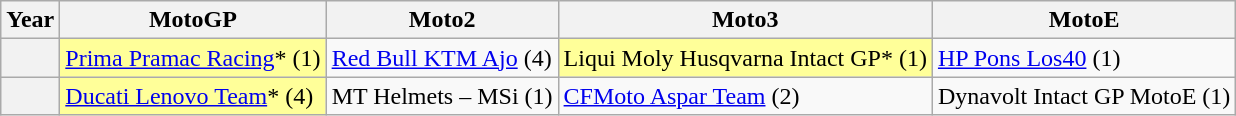<table class="wikitable">
<tr>
<th>Year</th>
<th>MotoGP</th>
<th>Moto2</th>
<th>Moto3</th>
<th>MotoE</th>
</tr>
<tr>
<th></th>
<td style="background:#ffff99;"> <a href='#'>Prima Pramac Racing</a>* (1)</td>
<td> <a href='#'>Red Bull KTM Ajo</a> (4)</td>
<td style="background:#ffff99;"> Liqui Moly Husqvarna Intact GP* (1)</td>
<td> <a href='#'>HP Pons Los40</a> (1)</td>
</tr>
<tr>
<th></th>
<td style="background:#ffff99;"> <a href='#'>Ducati Lenovo Team</a>* (4)</td>
<td> MT Helmets – MSi (1)</td>
<td> <a href='#'>CFMoto Aspar Team</a> (2)</td>
<td> Dynavolt Intact GP MotoE (1)</td>
</tr>
</table>
